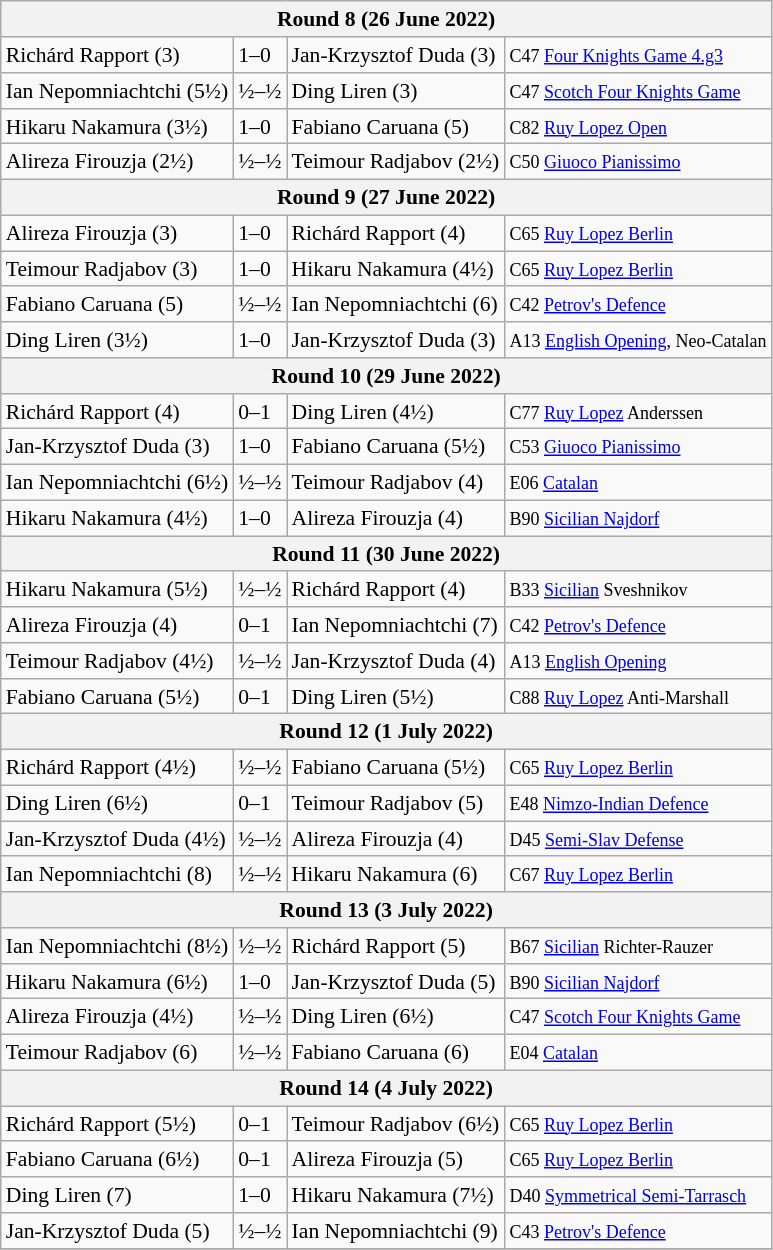<table class="wikitable mw-collapsible" style="display:inline-table; font-size: 90%">
<tr>
<th colspan="4">Round 8 (26 June 2022)</th>
</tr>
<tr>
<td>Richárd Rapport (3)</td>
<td>1–0</td>
<td>Jan-Krzysztof Duda (3)</td>
<td><small>C47 <a href='#'>Four Knights Game 4.g3</a></small></td>
</tr>
<tr>
<td>Ian Nepomniachtchi (5½)</td>
<td>½–½</td>
<td>Ding Liren (3)</td>
<td><small>C47 <a href='#'>Scotch Four Knights Game</a></small></td>
</tr>
<tr>
<td>Hikaru Nakamura (3½)</td>
<td>1–0</td>
<td>Fabiano Caruana (5)</td>
<td><small>C82 <a href='#'>Ruy Lopez Open</a></small></td>
</tr>
<tr>
<td>Alireza Firouzja (2½)</td>
<td>½–½</td>
<td>Teimour Radjabov (2½)</td>
<td><small>C50 <a href='#'>Giuoco Pianissimo</a></small></td>
</tr>
<tr>
<th colspan="4">Round 9 (27 June 2022)</th>
</tr>
<tr>
<td>Alireza Firouzja (3)</td>
<td>1–0</td>
<td>Richárd Rapport (4)</td>
<td><small>C65 <a href='#'>Ruy Lopez Berlin</a></small></td>
</tr>
<tr>
<td>Teimour Radjabov (3)</td>
<td>1–0</td>
<td>Hikaru Nakamura (4½)</td>
<td><small>C65 <a href='#'>Ruy Lopez Berlin</a></small></td>
</tr>
<tr>
<td>Fabiano Caruana (5)</td>
<td>½–½</td>
<td>Ian Nepomniachtchi (6)</td>
<td><small>C42 <a href='#'>Petrov's Defence</a></small></td>
</tr>
<tr>
<td>Ding Liren (3½)</td>
<td>1–0</td>
<td>Jan-Krzysztof Duda (3)</td>
<td><small>A13 <a href='#'>English Opening</a>, Neo-Catalan</small></td>
</tr>
<tr>
<th colspan="4">Round 10 (29 June 2022)</th>
</tr>
<tr>
<td>Richárd Rapport (4)</td>
<td>0–1</td>
<td>Ding Liren (4½)</td>
<td><small>C77 <a href='#'>Ruy Lopez</a> Anderssen</small></td>
</tr>
<tr>
<td>Jan-Krzysztof Duda (3)</td>
<td>1–0</td>
<td>Fabiano Caruana (5½)</td>
<td><small>C53 <a href='#'>Giuoco Pianissimo</a></small></td>
</tr>
<tr>
<td>Ian Nepomniachtchi (6½)</td>
<td>½–½</td>
<td>Teimour Radjabov (4)</td>
<td><small>E06 <a href='#'>Catalan</a></small></td>
</tr>
<tr>
<td>Hikaru Nakamura (4½)</td>
<td>1–0</td>
<td>Alireza Firouzja (4)</td>
<td><small>B90 <a href='#'>Sicilian Najdorf</a></small></td>
</tr>
<tr>
<th colspan="4">Round 11 (30 June 2022)</th>
</tr>
<tr>
<td>Hikaru Nakamura (5½)</td>
<td>½–½</td>
<td>Richárd Rapport (4)</td>
<td><small>B33 <a href='#'>Sicilian</a> Sveshnikov</small></td>
</tr>
<tr>
<td>Alireza Firouzja (4)</td>
<td>0–1</td>
<td>Ian Nepomniachtchi (7)</td>
<td><small>C42 <a href='#'>Petrov's Defence</a></small></td>
</tr>
<tr>
<td>Teimour Radjabov (4½)</td>
<td>½–½</td>
<td>Jan-Krzysztof Duda (4)</td>
<td><small>A13 <a href='#'>English Opening</a></small></td>
</tr>
<tr>
<td>Fabiano Caruana (5½)</td>
<td>0–1</td>
<td>Ding Liren (5½)</td>
<td><small>C88 <a href='#'>Ruy Lopez</a> Anti-Marshall</small></td>
</tr>
<tr>
<th colspan="4">Round 12 (1 July 2022)</th>
</tr>
<tr>
<td>Richárd Rapport (4½)</td>
<td>½–½</td>
<td>Fabiano Caruana (5½)</td>
<td><small>C65 <a href='#'>Ruy Lopez Berlin</a></small></td>
</tr>
<tr>
<td>Ding Liren (6½)</td>
<td>0–1</td>
<td>Teimour Radjabov (5)</td>
<td><small>E48 <a href='#'>Nimzo-Indian Defence</a></small></td>
</tr>
<tr>
<td>Jan-Krzysztof Duda (4½)</td>
<td>½–½</td>
<td>Alireza Firouzja (4)</td>
<td><small>D45 <a href='#'>Semi-Slav Defense</a></small></td>
</tr>
<tr>
<td>Ian Nepomniachtchi (8)</td>
<td>½–½</td>
<td>Hikaru Nakamura (6)</td>
<td><small>C67 <a href='#'>Ruy Lopez Berlin</a></small></td>
</tr>
<tr>
<th colspan="4">Round 13 (3 July 2022)</th>
</tr>
<tr>
<td>Ian Nepomniachtchi (8½)</td>
<td>½–½</td>
<td>Richárd Rapport (5)</td>
<td><small>B67 <a href='#'>Sicilian</a> Richter-Rauzer</small></td>
</tr>
<tr>
<td>Hikaru Nakamura (6½)</td>
<td>1–0</td>
<td>Jan-Krzysztof Duda (5)</td>
<td><small>B90 <a href='#'>Sicilian Najdorf</a></small></td>
</tr>
<tr>
<td>Alireza Firouzja (4½)</td>
<td>½–½</td>
<td>Ding Liren (6½)</td>
<td><small>C47 <a href='#'>Scotch Four Knights Game</a></small></td>
</tr>
<tr>
<td>Teimour Radjabov (6)</td>
<td>½–½</td>
<td>Fabiano Caruana (6)</td>
<td><small>E04 <a href='#'>Catalan</a></small></td>
</tr>
<tr>
<th colspan="4">Round 14 (4 July 2022)</th>
</tr>
<tr>
<td>Richárd Rapport (5½)</td>
<td>0–1</td>
<td>Teimour Radjabov (6½)</td>
<td><small>C65 <a href='#'>Ruy Lopez Berlin</a></small></td>
</tr>
<tr>
<td>Fabiano Caruana (6½)</td>
<td>0–1</td>
<td>Alireza Firouzja (5)</td>
<td><small>C65 <a href='#'>Ruy Lopez Berlin</a></small></td>
</tr>
<tr>
<td>Ding Liren (7)</td>
<td>1–0</td>
<td>Hikaru Nakamura (7½)</td>
<td><small>D40 <a href='#'>Symmetrical Semi-Tarrasch</a> </small></td>
</tr>
<tr>
<td>Jan-Krzysztof Duda (5)</td>
<td>½–½</td>
<td>Ian Nepomniachtchi (9)</td>
<td><small>C43 <a href='#'>Petrov's Defence</a></small></td>
</tr>
<tr>
</tr>
</table>
